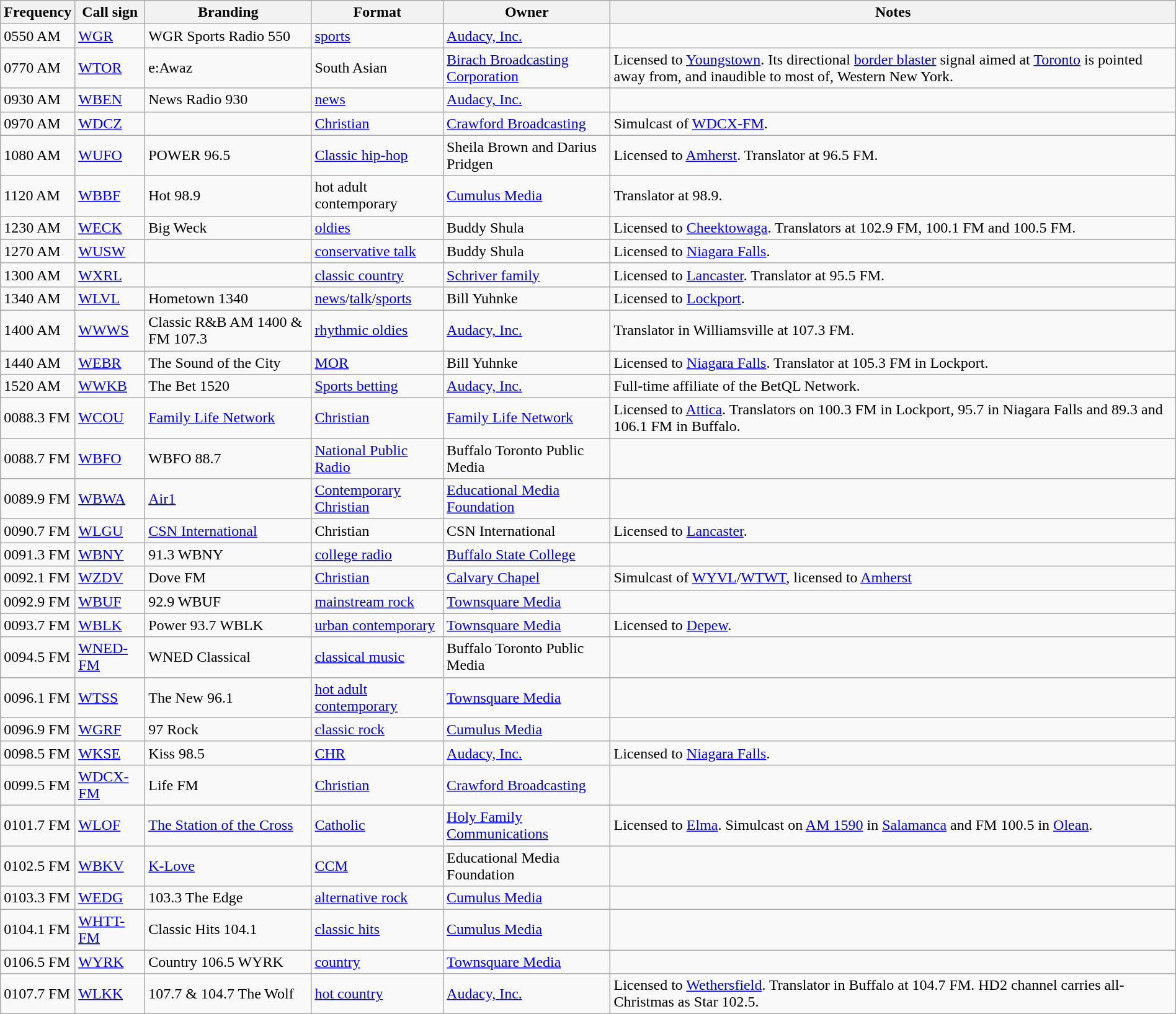<table class="wikitable sortable" width="100%">
<tr>
<th>Frequency</th>
<th>Call sign</th>
<th>Branding</th>
<th>Format</th>
<th>Owner</th>
<th>Notes</th>
</tr>
<tr>
<td><span>0</span>550 AM</td>
<td><a href='#'>WGR</a></td>
<td>WGR Sports Radio 550</td>
<td><a href='#'>sports</a></td>
<td><a href='#'>Audacy, Inc.</a></td>
<td></td>
</tr>
<tr>
<td><span>0</span>770 AM</td>
<td><a href='#'>WTOR</a></td>
<td>e:Awaz</td>
<td>South Asian</td>
<td><a href='#'>Birach Broadcasting Corporation</a></td>
<td>Licensed to <a href='#'>Youngstown</a>. Its directional <a href='#'>border blaster</a> signal aimed at <a href='#'>Toronto</a> is pointed away from, and inaudible to most of, Western New York.</td>
</tr>
<tr>
<td><span>0</span>930 AM</td>
<td><a href='#'>WBEN</a></td>
<td>News Radio 930</td>
<td><a href='#'>news</a></td>
<td><a href='#'>Audacy, Inc.</a></td>
<td></td>
</tr>
<tr>
<td><span>0</span>970 AM</td>
<td><a href='#'>WDCZ</a></td>
<td></td>
<td><a href='#'>Christian</a></td>
<td><a href='#'>Crawford Broadcasting</a></td>
<td>Simulcast of <a href='#'>WDCX-FM</a>.</td>
</tr>
<tr>
<td>1080 AM</td>
<td><a href='#'>WUFO</a></td>
<td>POWER 96.5</td>
<td><a href='#'>Classic hip-hop</a></td>
<td>Sheila Brown and Darius Pridgen</td>
<td>Licensed to <a href='#'>Amherst</a>. Translator at 96.5 FM.</td>
</tr>
<tr>
<td>1120 AM</td>
<td><a href='#'>WBBF</a></td>
<td>Hot 98.9</td>
<td>hot adult contemporary</td>
<td><a href='#'>Cumulus Media</a></td>
<td>Translator at 98.9.</td>
</tr>
<tr>
<td>1230 AM</td>
<td><a href='#'>WECK</a></td>
<td>Big Weck</td>
<td><a href='#'>oldies</a></td>
<td>Buddy Shula</td>
<td>Licensed to <a href='#'>Cheektowaga</a>. Translators at 102.9 FM, 100.1 FM and 100.5 FM.</td>
</tr>
<tr>
<td>1270 AM</td>
<td><a href='#'>WUSW</a></td>
<td></td>
<td><a href='#'>conservative talk</a></td>
<td>Buddy Shula</td>
<td>Licensed to <a href='#'>Niagara Falls</a>.</td>
</tr>
<tr>
<td>1300 AM</td>
<td><a href='#'>WXRL</a></td>
<td></td>
<td><a href='#'>classic country</a></td>
<td><a href='#'>Schriver family</a></td>
<td>Licensed to <a href='#'>Lancaster</a>. Translator at 95.5 FM.</td>
</tr>
<tr>
<td>1340 AM</td>
<td><a href='#'>WLVL</a></td>
<td>Hometown 1340</td>
<td><a href='#'>news</a>/<a href='#'>talk</a>/<a href='#'>sports</a></td>
<td>Bill Yuhnke</td>
<td>Licensed to <a href='#'>Lockport</a>.</td>
</tr>
<tr>
<td>1400 AM</td>
<td><a href='#'>WWWS</a></td>
<td>Classic R&B AM 1400 & FM 107.3</td>
<td><a href='#'>rhythmic oldies</a></td>
<td><a href='#'>Audacy, Inc.</a></td>
<td>Translator in Williamsville at 107.3 FM.</td>
</tr>
<tr>
<td>1440 AM</td>
<td><a href='#'>WEBR</a></td>
<td>The Sound of the City</td>
<td><a href='#'>MOR</a></td>
<td>Bill Yuhnke</td>
<td>Licensed to <a href='#'>Niagara Falls</a>. Translator at 105.3 FM in Lockport.</td>
</tr>
<tr>
<td>1520 AM</td>
<td><a href='#'>WWKB</a></td>
<td>The Bet 1520</td>
<td><a href='#'>Sports betting</a></td>
<td><a href='#'>Audacy, Inc.</a></td>
<td>Full-time affiliate of the BetQL Network.</td>
</tr>
<tr>
<td><span>00</span>88.3 FM</td>
<td><a href='#'>WCOU</a></td>
<td><a href='#'>Family Life Network</a></td>
<td><a href='#'>Christian</a></td>
<td><a href='#'>Family Life Network</a></td>
<td>Licensed to <a href='#'>Attica</a>. Translators on 100.3 FM in Lockport, 95.7 in Niagara Falls and 89.3 and 106.1 FM in Buffalo.</td>
</tr>
<tr>
<td><span>00</span>88.7 FM</td>
<td><a href='#'>WBFO</a></td>
<td>WBFO 88.7</td>
<td><a href='#'>National Public Radio</a></td>
<td>Buffalo Toronto Public Media</td>
<td></td>
</tr>
<tr>
<td><span>00</span>89.9 FM</td>
<td><a href='#'>WBWA</a></td>
<td><a href='#'>Air1</a></td>
<td><a href='#'>Contemporary Christian</a></td>
<td><a href='#'>Educational Media Foundation</a></td>
<td></td>
</tr>
<tr>
<td><span>00</span>90.7 FM</td>
<td><a href='#'>WLGU</a></td>
<td><a href='#'>CSN International</a></td>
<td>Christian</td>
<td>CSN International</td>
<td>Licensed to <a href='#'>Lancaster</a>.</td>
</tr>
<tr>
<td><span>00</span>91.3 FM</td>
<td><a href='#'>WBNY</a></td>
<td>91.3 WBNY</td>
<td><a href='#'>college radio</a></td>
<td><a href='#'>Buffalo State College</a></td>
<td></td>
</tr>
<tr>
<td><span>00</span>92.1 FM</td>
<td><a href='#'>WZDV</a></td>
<td>Dove FM</td>
<td><a href='#'>Christian</a></td>
<td><a href='#'>Calvary Chapel</a></td>
<td>Simulcast of <a href='#'>WYVL</a>/<a href='#'>WTWT</a>, licensed to <a href='#'>Amherst</a></td>
</tr>
<tr>
<td><span>00</span>92.9 FM</td>
<td><a href='#'>WBUF</a></td>
<td>92.9 WBUF</td>
<td><a href='#'>mainstream rock</a></td>
<td><a href='#'>Townsquare Media</a></td>
<td></td>
</tr>
<tr>
<td><span>00</span>93.7 FM</td>
<td><a href='#'>WBLK</a></td>
<td>Power 93.7 WBLK</td>
<td><a href='#'>urban contemporary</a></td>
<td><a href='#'>Townsquare Media</a></td>
<td>Licensed to <a href='#'>Depew</a>.</td>
</tr>
<tr>
<td><span>00</span>94.5 FM</td>
<td><a href='#'>WNED-FM</a></td>
<td>WNED Classical</td>
<td><a href='#'>classical music</a></td>
<td>Buffalo Toronto Public Media</td>
<td></td>
</tr>
<tr>
<td><span>00</span>96.1 FM</td>
<td><a href='#'>WTSS</a></td>
<td>The New 96.1</td>
<td><a href='#'>hot adult contemporary</a></td>
<td><a href='#'>Townsquare Media</a></td>
<td></td>
</tr>
<tr>
<td><span>00</span>96.9 FM</td>
<td><a href='#'>WGRF</a></td>
<td>97 Rock</td>
<td><a href='#'>classic rock</a></td>
<td><a href='#'>Cumulus Media</a></td>
<td></td>
</tr>
<tr>
<td><span>00</span>98.5 FM</td>
<td><a href='#'>WKSE</a></td>
<td>Kiss 98.5</td>
<td><a href='#'>CHR</a></td>
<td><a href='#'>Audacy, Inc.</a></td>
<td>Licensed to <a href='#'>Niagara Falls</a>.</td>
</tr>
<tr>
<td><span>00</span>99.5 FM</td>
<td><a href='#'>WDCX-FM</a></td>
<td>Life FM</td>
<td><a href='#'>Christian</a></td>
<td><a href='#'>Crawford Broadcasting</a></td>
<td></td>
</tr>
<tr>
<td><span>0</span>101.7 FM</td>
<td><a href='#'>WLOF</a></td>
<td><a href='#'>The Station of the Cross</a></td>
<td><a href='#'>Catholic</a></td>
<td><a href='#'>Holy Family Communications</a></td>
<td>Licensed to <a href='#'>Elma</a>. Simulcast on <a href='#'>AM 1590</a> in <a href='#'>Salamanca</a> and FM 100.5 in <a href='#'>Olean</a>.</td>
</tr>
<tr>
<td><span>0</span>102.5 FM</td>
<td><a href='#'>WBKV</a></td>
<td><a href='#'>K-Love</a></td>
<td><a href='#'>CCM</a></td>
<td>Educational Media Foundation</td>
<td></td>
</tr>
<tr>
<td><span>0</span>103.3 FM</td>
<td><a href='#'>WEDG</a></td>
<td>103.3 The Edge</td>
<td><a href='#'>alternative rock</a></td>
<td><a href='#'>Cumulus Media</a></td>
<td></td>
</tr>
<tr>
<td><span>0</span>104.1 FM</td>
<td><a href='#'>WHTT-FM</a></td>
<td>Classic Hits 104.1</td>
<td><a href='#'>classic hits</a></td>
<td><a href='#'>Cumulus Media</a></td>
<td></td>
</tr>
<tr>
<td><span>0</span>106.5 FM</td>
<td><a href='#'>WYRK</a></td>
<td>Country 106.5 WYRK</td>
<td><a href='#'>country</a></td>
<td><a href='#'>Townsquare Media</a></td>
<td></td>
</tr>
<tr>
<td><span>0</span>107.7 FM</td>
<td><a href='#'>WLKK</a></td>
<td>107.7 & 104.7 The Wolf</td>
<td><a href='#'>hot country</a></td>
<td><a href='#'>Audacy, Inc.</a></td>
<td>Licensed to <a href='#'>Wethersfield</a>. Translator in Buffalo at 104.7 FM. HD2 channel carries all-Christmas as Star 102.5.</td>
</tr>
</table>
